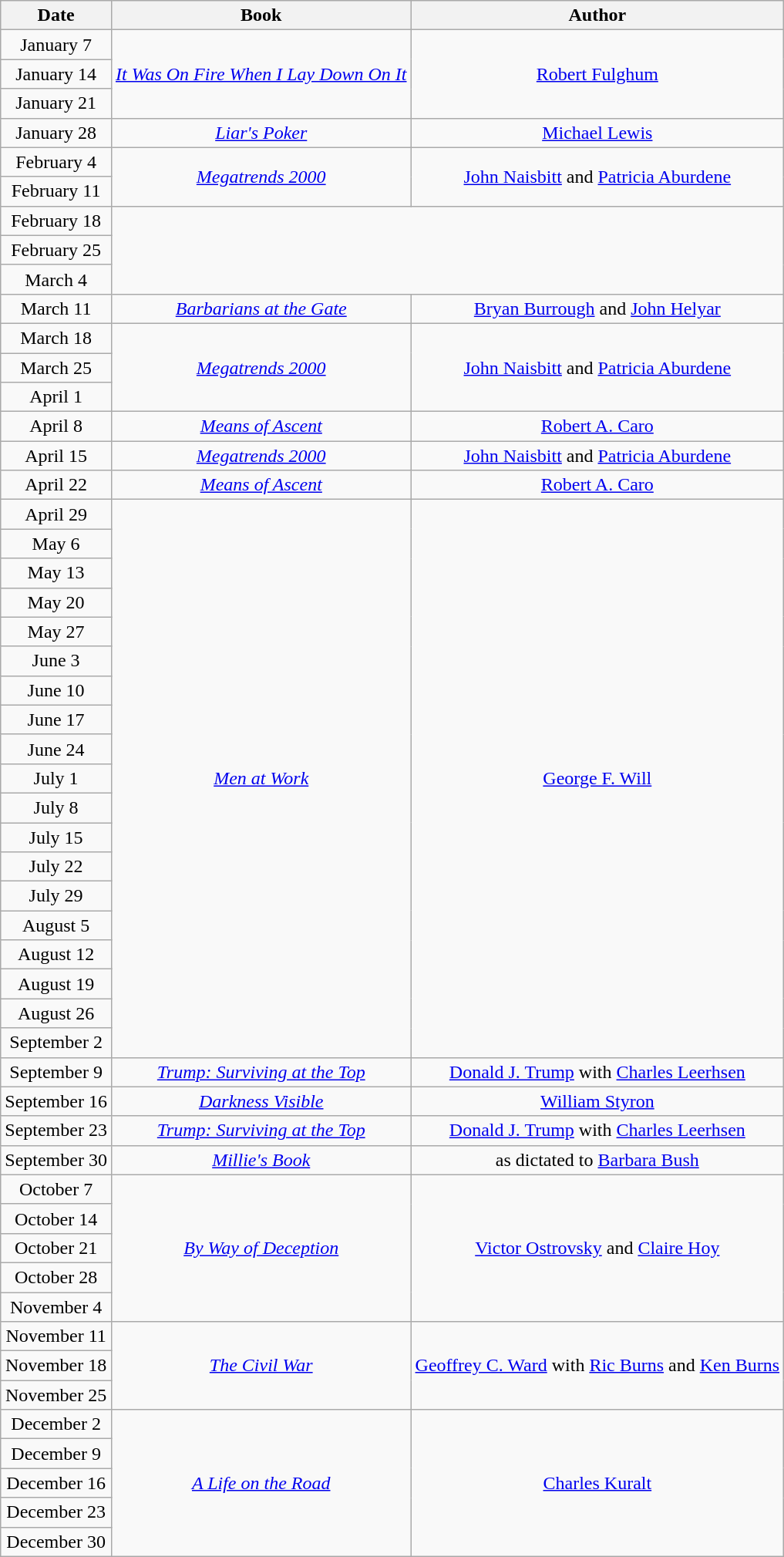<table class="wikitable sortable" style="text-align: center">
<tr>
<th>Date</th>
<th>Book</th>
<th>Author</th>
</tr>
<tr>
<td>January 7</td>
<td rowspan=3><em><a href='#'>It Was On Fire When I Lay Down On It</a></em></td>
<td rowspan=3><a href='#'>Robert Fulghum</a></td>
</tr>
<tr>
<td>January 14</td>
</tr>
<tr>
<td>January 21</td>
</tr>
<tr>
<td>January 28</td>
<td><em><a href='#'>Liar's Poker</a></em></td>
<td><a href='#'>Michael Lewis</a></td>
</tr>
<tr>
<td>February 4</td>
<td rowspan=2><em><a href='#'>Megatrends 2000</a></em></td>
<td rowspan=2><a href='#'>John Naisbitt</a> and <a href='#'>Patricia Aburdene</a></td>
</tr>
<tr>
<td>February 11</td>
</tr>
<tr>
<td>February 18</td>
</tr>
<tr>
<td>February 25</td>
</tr>
<tr>
<td>March 4</td>
</tr>
<tr>
<td>March 11</td>
<td><em><a href='#'>Barbarians at the Gate</a></em></td>
<td><a href='#'>Bryan Burrough</a> and <a href='#'>John Helyar</a></td>
</tr>
<tr>
<td>March 18</td>
<td rowspan=3><em><a href='#'>Megatrends 2000</a></em></td>
<td rowspan=3><a href='#'>John Naisbitt</a> and <a href='#'>Patricia Aburdene</a></td>
</tr>
<tr>
<td>March 25</td>
</tr>
<tr>
<td>April 1</td>
</tr>
<tr>
<td>April 8</td>
<td><em><a href='#'>Means of Ascent</a></em></td>
<td><a href='#'>Robert A. Caro</a></td>
</tr>
<tr>
<td>April 15</td>
<td><em><a href='#'>Megatrends 2000</a></em></td>
<td><a href='#'>John Naisbitt</a> and <a href='#'>Patricia Aburdene</a></td>
</tr>
<tr>
<td>April 22</td>
<td><em><a href='#'>Means of Ascent</a></em></td>
<td><a href='#'>Robert A. Caro</a></td>
</tr>
<tr>
<td>April 29</td>
<td rowspan=19><em><a href='#'>Men at Work</a></em></td>
<td rowspan=19><a href='#'>George F. Will</a></td>
</tr>
<tr>
<td>May 6</td>
</tr>
<tr>
<td>May 13</td>
</tr>
<tr>
<td>May 20</td>
</tr>
<tr>
<td>May 27</td>
</tr>
<tr>
<td>June 3</td>
</tr>
<tr>
<td>June 10</td>
</tr>
<tr>
<td>June 17</td>
</tr>
<tr>
<td>June 24</td>
</tr>
<tr>
<td>July 1</td>
</tr>
<tr>
<td>July 8</td>
</tr>
<tr>
<td>July 15</td>
</tr>
<tr>
<td>July 22</td>
</tr>
<tr>
<td>July 29</td>
</tr>
<tr>
<td>August 5</td>
</tr>
<tr>
<td>August 12</td>
</tr>
<tr>
<td>August 19</td>
</tr>
<tr>
<td>August 26</td>
</tr>
<tr>
<td>September 2</td>
</tr>
<tr>
<td>September 9</td>
<td><em><a href='#'>Trump: Surviving at the Top</a></em></td>
<td><a href='#'>Donald J. Trump</a> with <a href='#'>Charles Leerhsen</a></td>
</tr>
<tr>
<td>September 16</td>
<td><em><a href='#'>Darkness Visible</a></em></td>
<td><a href='#'>William Styron</a></td>
</tr>
<tr>
<td>September 23</td>
<td><em><a href='#'>Trump: Surviving at the Top</a></em></td>
<td><a href='#'>Donald J. Trump</a> with <a href='#'>Charles Leerhsen</a></td>
</tr>
<tr>
<td>September 30</td>
<td><em><a href='#'>Millie's Book</a></em></td>
<td>as dictated to <a href='#'>Barbara Bush</a></td>
</tr>
<tr>
<td>October 7</td>
<td rowspan=5><em><a href='#'>By Way of Deception</a></em></td>
<td rowspan=5><a href='#'>Victor Ostrovsky</a> and <a href='#'>Claire Hoy</a></td>
</tr>
<tr>
<td>October 14</td>
</tr>
<tr>
<td>October 21</td>
</tr>
<tr>
<td>October 28</td>
</tr>
<tr>
<td>November 4</td>
</tr>
<tr>
<td>November 11</td>
<td rowspan=3><em><a href='#'>The Civil War</a></em></td>
<td rowspan=3><a href='#'>Geoffrey C. Ward</a> with <a href='#'>Ric Burns</a> and <a href='#'>Ken Burns</a></td>
</tr>
<tr>
<td>November 18</td>
</tr>
<tr>
<td>November 25</td>
</tr>
<tr>
<td>December 2</td>
<td rowspan=5><em><a href='#'>A Life on the Road</a></em></td>
<td rowspan=5><a href='#'>Charles Kuralt</a></td>
</tr>
<tr>
<td>December 9</td>
</tr>
<tr>
<td>December 16</td>
</tr>
<tr>
<td>December 23</td>
</tr>
<tr>
<td>December 30</td>
</tr>
</table>
